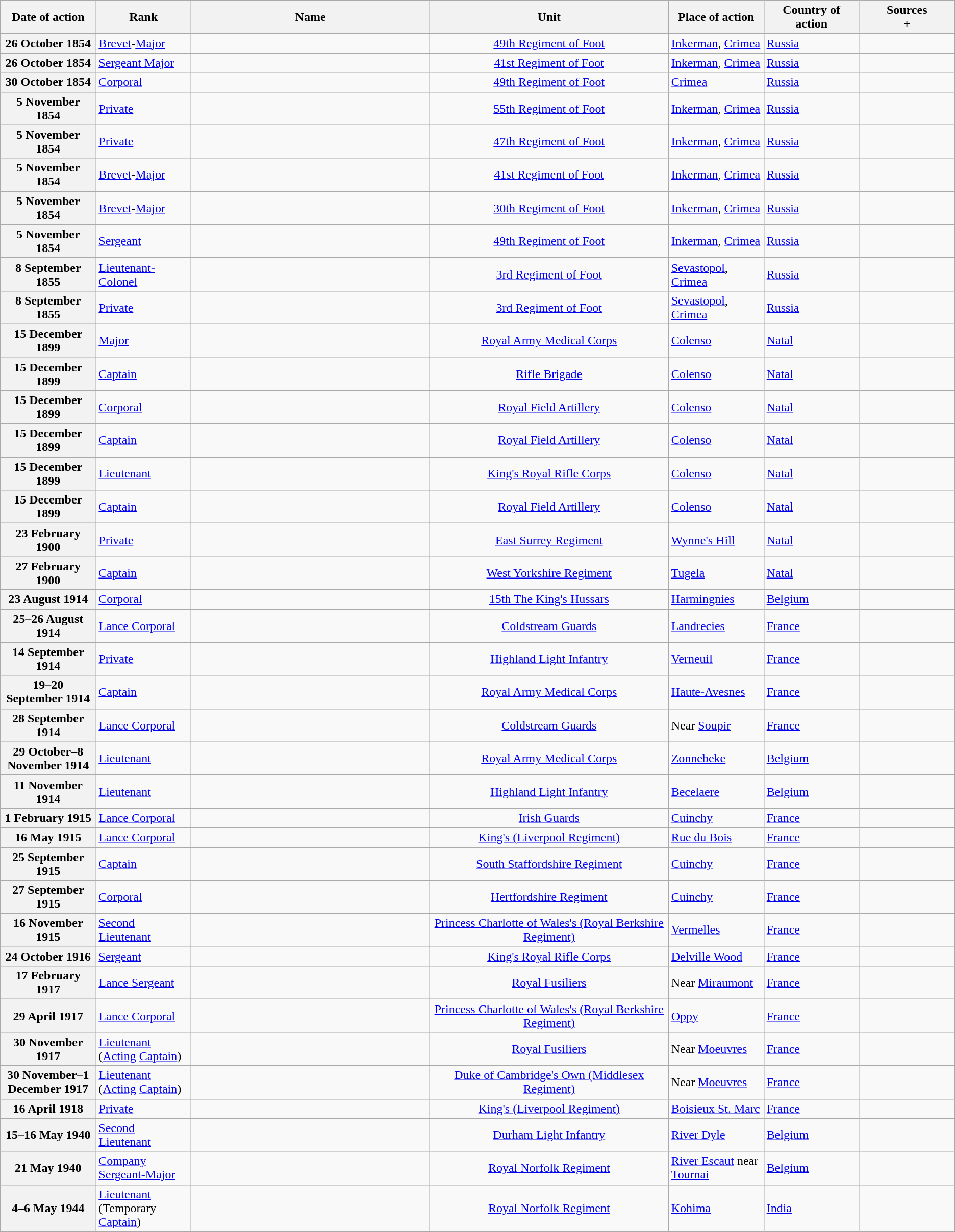<table class="wikitable sortable plainrowheaders" style="text-align: left; border-spacing: 2px; border: 1px solid darkgray;">
<tr>
<th width=10% scope="col">Date of action</th>
<th width=10% scope="col">Rank</th>
<th width=25% scope="col">Name</th>
<th width=25% scope="col">Unit</th>
<th width=10% scope="col">Place of action</th>
<th width=10% scope="col">Country of action</th>
<th class=unsortable width=10% scope="col">Sources<br>+</th>
</tr>
<tr>
<th scope="row">26 October 1854</th>
<td><a href='#'>Brevet</a>-<a href='#'>Major</a></td>
<td align="center"></td>
<td align="center"><a href='#'>49th Regiment of Foot</a></td>
<td><a href='#'>Inkerman</a>, <a href='#'>Crimea</a></td>
<td><a href='#'>Russia</a></td>
<td align="center"></td>
</tr>
<tr>
<th scope="row">26 October 1854</th>
<td><a href='#'>Sergeant Major</a></td>
<td align="center"></td>
<td align="center"><a href='#'>41st Regiment of Foot</a></td>
<td><a href='#'>Inkerman</a>, <a href='#'>Crimea</a></td>
<td><a href='#'>Russia</a></td>
<td align="center"></td>
</tr>
<tr>
<th scope="row">30 October 1854</th>
<td><a href='#'>Corporal</a></td>
<td align="center"></td>
<td align="center"><a href='#'>49th Regiment of Foot</a></td>
<td><a href='#'>Crimea</a></td>
<td><a href='#'>Russia</a></td>
<td align="center"></td>
</tr>
<tr>
<th scope="row">5 November 1854</th>
<td><a href='#'>Private</a></td>
<td align="center"></td>
<td align="center"><a href='#'>55th Regiment of Foot</a></td>
<td><a href='#'>Inkerman</a>, <a href='#'>Crimea</a></td>
<td><a href='#'>Russia</a></td>
<td align="center"></td>
</tr>
<tr>
<th scope="row">5 November 1854</th>
<td><a href='#'>Private</a></td>
<td align="center"></td>
<td align="center"><a href='#'>47th Regiment of Foot</a></td>
<td><a href='#'>Inkerman</a>, <a href='#'>Crimea</a></td>
<td><a href='#'>Russia</a></td>
<td align="center"></td>
</tr>
<tr>
<th scope="row">5 November 1854</th>
<td><a href='#'>Brevet</a>-<a href='#'>Major</a></td>
<td align="center"></td>
<td align="center"><a href='#'>41st Regiment of Foot</a></td>
<td><a href='#'>Inkerman</a>, <a href='#'>Crimea</a></td>
<td><a href='#'>Russia</a></td>
<td align="center"></td>
</tr>
<tr>
<th scope="row">5 November 1854</th>
<td><a href='#'>Brevet</a>-<a href='#'>Major</a></td>
<td align="center"></td>
<td align="center"><a href='#'>30th Regiment of Foot</a></td>
<td><a href='#'>Inkerman</a>, <a href='#'>Crimea</a></td>
<td><a href='#'>Russia</a></td>
<td align="center"></td>
</tr>
<tr>
<th scope="row">5 November 1854</th>
<td><a href='#'>Sergeant</a></td>
<td align="center"></td>
<td align="center"><a href='#'>49th Regiment of Foot</a></td>
<td><a href='#'>Inkerman</a>, <a href='#'>Crimea</a></td>
<td><a href='#'>Russia</a></td>
<td align="center"></td>
</tr>
<tr>
<th scope="row">8 September 1855</th>
<td><a href='#'>Lieutenant-Colonel</a></td>
<td align="center"></td>
<td align="center"><a href='#'>3rd Regiment of Foot</a></td>
<td><a href='#'>Sevastopol</a>, <a href='#'>Crimea</a></td>
<td><a href='#'>Russia</a></td>
<td align="center"></td>
</tr>
<tr>
<th scope="row">8 September 1855</th>
<td><a href='#'>Private</a></td>
<td align="center"></td>
<td align="center"><a href='#'>3rd Regiment of Foot</a></td>
<td><a href='#'>Sevastopol</a>, <a href='#'>Crimea</a></td>
<td><a href='#'>Russia</a></td>
<td align="center"></td>
</tr>
<tr>
<th scope="row">15 December 1899</th>
<td><a href='#'>Major</a></td>
<td align="center"></td>
<td align="center"><a href='#'>Royal Army Medical Corps</a></td>
<td><a href='#'>Colenso</a></td>
<td><a href='#'>Natal</a></td>
<td align="center"></td>
</tr>
<tr>
<th scope="row">15 December 1899</th>
<td><a href='#'>Captain</a></td>
<td align="center"></td>
<td align="center"><a href='#'>Rifle Brigade</a></td>
<td><a href='#'>Colenso</a></td>
<td><a href='#'>Natal</a></td>
<td align="center"></td>
</tr>
<tr>
<th scope="row">15 December 1899</th>
<td><a href='#'>Corporal</a></td>
<td align="center"></td>
<td align="center"><a href='#'>Royal Field Artillery</a></td>
<td><a href='#'>Colenso</a></td>
<td><a href='#'>Natal</a></td>
<td align="center"></td>
</tr>
<tr>
<th scope="row">15 December 1899</th>
<td><a href='#'>Captain</a></td>
<td align="center"></td>
<td align="center"><a href='#'>Royal Field Artillery</a></td>
<td><a href='#'>Colenso</a></td>
<td><a href='#'>Natal</a></td>
<td align="center"></td>
</tr>
<tr>
<th scope="row">15 December 1899</th>
<td><a href='#'>Lieutenant</a></td>
<td align="center"></td>
<td align="center"><a href='#'>King's Royal Rifle Corps</a></td>
<td><a href='#'>Colenso</a></td>
<td><a href='#'>Natal</a></td>
<td align="center"></td>
</tr>
<tr>
<th scope="row">15 December 1899</th>
<td><a href='#'>Captain</a></td>
<td align="center"></td>
<td align="center"><a href='#'>Royal Field Artillery</a></td>
<td><a href='#'>Colenso</a></td>
<td><a href='#'>Natal</a></td>
<td align="center"></td>
</tr>
<tr>
<th scope="row">23 February 1900</th>
<td><a href='#'>Private</a></td>
<td align="center"></td>
<td align="center"><a href='#'>East Surrey Regiment</a></td>
<td><a href='#'>Wynne's Hill</a></td>
<td><a href='#'>Natal</a></td>
<td align="center"></td>
</tr>
<tr>
<th scope="row">27 February 1900</th>
<td><a href='#'>Captain</a></td>
<td align="center"></td>
<td align="center"><a href='#'>West Yorkshire Regiment</a></td>
<td><a href='#'>Tugela</a></td>
<td><a href='#'>Natal</a></td>
<td align="center"></td>
</tr>
<tr>
<th scope="row">23 August 1914</th>
<td><a href='#'>Corporal</a></td>
<td align="center"></td>
<td align="center"><a href='#'>15th The King's Hussars</a></td>
<td><a href='#'>Harmingnies</a></td>
<td><a href='#'>Belgium</a></td>
<td align="center"></td>
</tr>
<tr>
<th scope="row">25–26 August 1914</th>
<td><a href='#'>Lance Corporal</a></td>
<td align="center"></td>
<td align="center"><a href='#'>Coldstream Guards</a></td>
<td><a href='#'>Landrecies</a></td>
<td><a href='#'>France</a></td>
<td align="center"></td>
</tr>
<tr>
<th scope="row">14 September 1914</th>
<td><a href='#'>Private</a></td>
<td align="center"></td>
<td align="center"><a href='#'>Highland Light Infantry</a></td>
<td><a href='#'>Verneuil</a></td>
<td><a href='#'>France</a></td>
<td align="center"></td>
</tr>
<tr>
<th scope="row">19–20 September 1914</th>
<td><a href='#'>Captain</a></td>
<td align="center"></td>
<td align="center"><a href='#'>Royal Army Medical Corps</a></td>
<td><a href='#'>Haute-Avesnes</a></td>
<td><a href='#'>France</a></td>
<td align="center"></td>
</tr>
<tr>
<th scope="row">28 September 1914</th>
<td><a href='#'>Lance Corporal</a></td>
<td align="center"></td>
<td align="center"><a href='#'>Coldstream Guards</a></td>
<td>Near <a href='#'>Soupir</a></td>
<td><a href='#'>France</a></td>
<td align="center"></td>
</tr>
<tr>
<th scope="row">29 October–8 November 1914</th>
<td><a href='#'>Lieutenant</a></td>
<td align="center"></td>
<td align="center"><a href='#'>Royal Army Medical Corps</a></td>
<td><a href='#'>Zonnebeke</a></td>
<td><a href='#'>Belgium</a></td>
<td align="center"></td>
</tr>
<tr>
<th scope="row">11 November 1914</th>
<td><a href='#'>Lieutenant</a></td>
<td align="center"></td>
<td align="center"><a href='#'>Highland Light Infantry</a></td>
<td><a href='#'>Becelaere</a></td>
<td><a href='#'>Belgium</a></td>
<td align="center"></td>
</tr>
<tr>
<th scope="row">1 February 1915</th>
<td><a href='#'>Lance Corporal</a></td>
<td align="center"></td>
<td align="center"><a href='#'>Irish Guards</a></td>
<td><a href='#'>Cuinchy</a></td>
<td><a href='#'>France</a></td>
<td align="center"></td>
</tr>
<tr>
<th scope="row">16 May 1915</th>
<td><a href='#'>Lance Corporal</a></td>
<td align="center"></td>
<td align="center"><a href='#'>King's (Liverpool Regiment)</a></td>
<td><a href='#'>Rue du Bois</a></td>
<td><a href='#'>France</a></td>
<td align="center"></td>
</tr>
<tr>
<th scope="row">25 September 1915</th>
<td><a href='#'>Captain</a></td>
<td align="center"></td>
<td align="center"><a href='#'>South Staffordshire Regiment</a></td>
<td><a href='#'>Cuinchy</a></td>
<td><a href='#'>France</a></td>
<td align="center"></td>
</tr>
<tr>
<th scope="row">27 September 1915</th>
<td><a href='#'>Corporal</a></td>
<td align="center"></td>
<td align="center"><a href='#'>Hertfordshire Regiment</a></td>
<td><a href='#'>Cuinchy</a></td>
<td><a href='#'>France</a></td>
<td align="center"></td>
</tr>
<tr>
<th scope="row">16 November 1915</th>
<td><a href='#'>Second Lieutenant</a></td>
<td align="center"></td>
<td align="center"><a href='#'>Princess Charlotte of Wales's (Royal Berkshire Regiment)</a></td>
<td><a href='#'>Vermelles</a></td>
<td><a href='#'>France</a></td>
<td align="center"></td>
</tr>
<tr>
<th scope="row">24 October 1916</th>
<td><a href='#'>Sergeant</a></td>
<td align="center"></td>
<td align="center"><a href='#'>King's Royal Rifle Corps</a></td>
<td><a href='#'>Delville Wood</a></td>
<td><a href='#'>France</a></td>
<td align="center"></td>
</tr>
<tr>
<th scope="row">17 February 1917</th>
<td><a href='#'>Lance Sergeant</a></td>
<td align="center"></td>
<td align="center"><a href='#'>Royal Fusiliers</a></td>
<td>Near <a href='#'>Miraumont</a></td>
<td><a href='#'>France</a></td>
<td align="center"></td>
</tr>
<tr>
<th scope="row">29 April 1917</th>
<td><a href='#'>Lance Corporal</a></td>
<td align="center"></td>
<td align="center"><a href='#'>Princess Charlotte of Wales's (Royal Berkshire Regiment)</a></td>
<td><a href='#'>Oppy</a></td>
<td><a href='#'>France</a></td>
<td align="center"></td>
</tr>
<tr>
<th scope="row">30 November 1917</th>
<td><a href='#'>Lieutenant</a> (<a href='#'>Acting</a> <a href='#'>Captain</a>)</td>
<td align="center"></td>
<td align="center"><a href='#'>Royal Fusiliers</a></td>
<td>Near <a href='#'>Moeuvres</a></td>
<td><a href='#'>France</a></td>
<td align="center"></td>
</tr>
<tr>
<th scope="row">30 November–1 December 1917</th>
<td><a href='#'>Lieutenant</a> (<a href='#'>Acting</a> <a href='#'>Captain</a>)</td>
<td align="center"></td>
<td align="center"><a href='#'>Duke of Cambridge's Own (Middlesex Regiment)</a></td>
<td>Near <a href='#'>Moeuvres</a></td>
<td><a href='#'>France</a></td>
<td align="center"></td>
</tr>
<tr>
<th scope="row">16 April 1918</th>
<td><a href='#'>Private</a></td>
<td align="center"></td>
<td align="center"><a href='#'>King's (Liverpool Regiment)</a></td>
<td><a href='#'>Boisieux St. Marc</a></td>
<td><a href='#'>France</a></td>
<td align="center"></td>
</tr>
<tr>
<th scope="row">15–16 May 1940</th>
<td><a href='#'>Second Lieutenant</a></td>
<td align="center"></td>
<td align="center"><a href='#'>Durham Light Infantry</a></td>
<td><a href='#'>River Dyle</a></td>
<td><a href='#'>Belgium</a></td>
<td align="center"></td>
</tr>
<tr>
<th scope="row">21 May 1940</th>
<td><a href='#'>Company Sergeant-Major</a></td>
<td align="center"></td>
<td align="center"><a href='#'>Royal Norfolk Regiment</a></td>
<td><a href='#'>River Escaut</a> near <a href='#'>Tournai</a></td>
<td><a href='#'>Belgium</a></td>
<td align="center"></td>
</tr>
<tr>
<th scope="row">4–6 May 1944</th>
<td><a href='#'>Lieutenant</a> (Temporary <a href='#'>Captain</a>)</td>
<td align="center"></td>
<td align="center"><a href='#'>Royal Norfolk Regiment</a></td>
<td><a href='#'>Kohima</a></td>
<td><a href='#'>India</a></td>
<td align="center"></td>
</tr>
</table>
